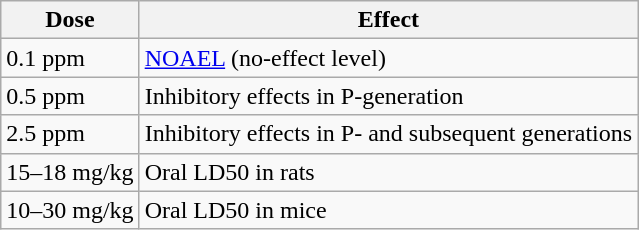<table class="wikitable">
<tr>
<th>Dose</th>
<th>Effect</th>
</tr>
<tr>
<td>0.1 ppm</td>
<td><a href='#'>NOAEL</a> (no-effect level)</td>
</tr>
<tr>
<td>0.5 ppm</td>
<td>Inhibitory effects in P-generation</td>
</tr>
<tr>
<td>2.5 ppm</td>
<td>Inhibitory effects in P- and subsequent generations</td>
</tr>
<tr>
<td>15–18 mg/kg</td>
<td>Oral LD50 in rats</td>
</tr>
<tr>
<td>10–30 mg/kg</td>
<td>Oral LD50 in mice</td>
</tr>
</table>
